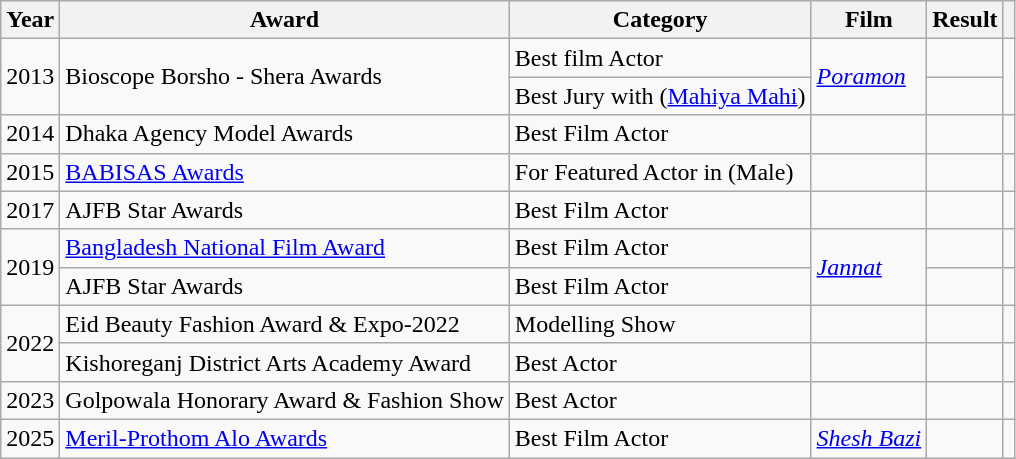<table class="wikitable">
<tr>
<th>Year</th>
<th>Award</th>
<th>Category</th>
<th>Film</th>
<th>Result</th>
<th></th>
</tr>
<tr>
<td rowspan="2">2013</td>
<td rowspan="2">Bioscope Borsho - Shera Awards</td>
<td>Best film Actor</td>
<td rowspan="2"><em><a href='#'>Poramon</a></em></td>
<td></td>
<td rowspan="2"></td>
</tr>
<tr>
<td>Best Jury with (<a href='#'>Mahiya Mahi</a>)</td>
<td></td>
</tr>
<tr>
<td>2014</td>
<td>Dhaka Agency Model Awards</td>
<td>Best Film Actor</td>
<td></td>
<td></td>
<td></td>
</tr>
<tr>
<td>2015</td>
<td><a href='#'>BABISAS Awards</a></td>
<td>For Featured Actor in (Male)</td>
<td></td>
<td></td>
<td></td>
</tr>
<tr>
<td>2017</td>
<td>AJFB Star Awards</td>
<td>Best Film Actor</td>
<td></td>
<td></td>
<td></td>
</tr>
<tr>
<td rowspan="2">2019</td>
<td><a href='#'>Bangladesh National Film Award</a></td>
<td>Best Film Actor</td>
<td rowspan="2"><em><a href='#'>Jannat</a></em></td>
<td></td>
<td></td>
</tr>
<tr>
<td>AJFB Star Awards</td>
<td>Best Film Actor</td>
<td></td>
<td></td>
</tr>
<tr>
<td rowspan="2">2022</td>
<td>Eid Beauty Fashion Award & Expo-2022</td>
<td>Modelling Show</td>
<td></td>
<td></td>
<td></td>
</tr>
<tr>
<td>Kishoreganj District Arts Academy Award</td>
<td>Best Actor</td>
<td></td>
<td></td>
<td></td>
</tr>
<tr>
<td>2023</td>
<td>Golpowala Honorary Award & Fashion Show</td>
<td>Best Actor</td>
<td></td>
<td></td>
<td></td>
</tr>
<tr>
<td>2025</td>
<td><a href='#'>Meril-Prothom Alo Awards</a></td>
<td>Best Film Actor</td>
<td><em><a href='#'>Shesh Bazi</a></em></td>
<td></td>
<td></td>
</tr>
</table>
